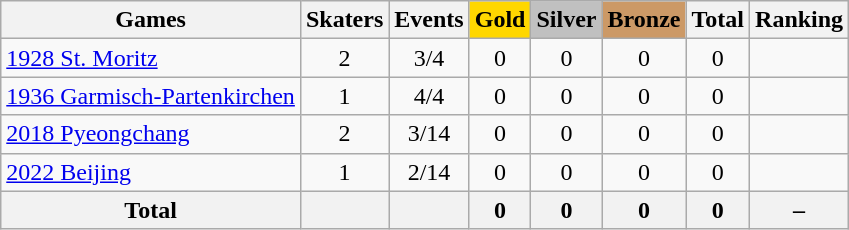<table class="wikitable sortable" style="text-align:center">
<tr>
<th>Games</th>
<th>Skaters</th>
<th>Events</th>
<th style="background-color:gold;">Gold</th>
<th style="background-color:silver;">Silver</th>
<th style="background-color:#c96;">Bronze</th>
<th>Total</th>
<th>Ranking</th>
</tr>
<tr>
<td align=left><a href='#'>1928 St. Moritz</a></td>
<td>2</td>
<td>3/4</td>
<td>0</td>
<td>0</td>
<td>0</td>
<td>0</td>
<td></td>
</tr>
<tr>
<td align=left><a href='#'>1936 Garmisch-Partenkirchen</a></td>
<td>1</td>
<td>4/4</td>
<td>0</td>
<td>0</td>
<td>0</td>
<td>0</td>
<td></td>
</tr>
<tr>
<td align=left><a href='#'>2018 Pyeongchang</a></td>
<td>2</td>
<td>3/14</td>
<td>0</td>
<td>0</td>
<td>0</td>
<td>0</td>
<td></td>
</tr>
<tr>
<td align=left><a href='#'>2022 Beijing</a></td>
<td>1</td>
<td>2/14</td>
<td>0</td>
<td>0</td>
<td>0</td>
<td>0</td>
<td></td>
</tr>
<tr>
<th>Total</th>
<th></th>
<th></th>
<th>0</th>
<th>0</th>
<th>0</th>
<th>0</th>
<th>–</th>
</tr>
</table>
